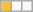<table class=wikitable style="font-size: 95%; text-align:center">
<tr>
<td bgcolor=ffbf2f></td>
<td></td>
<td></td>
</tr>
</table>
